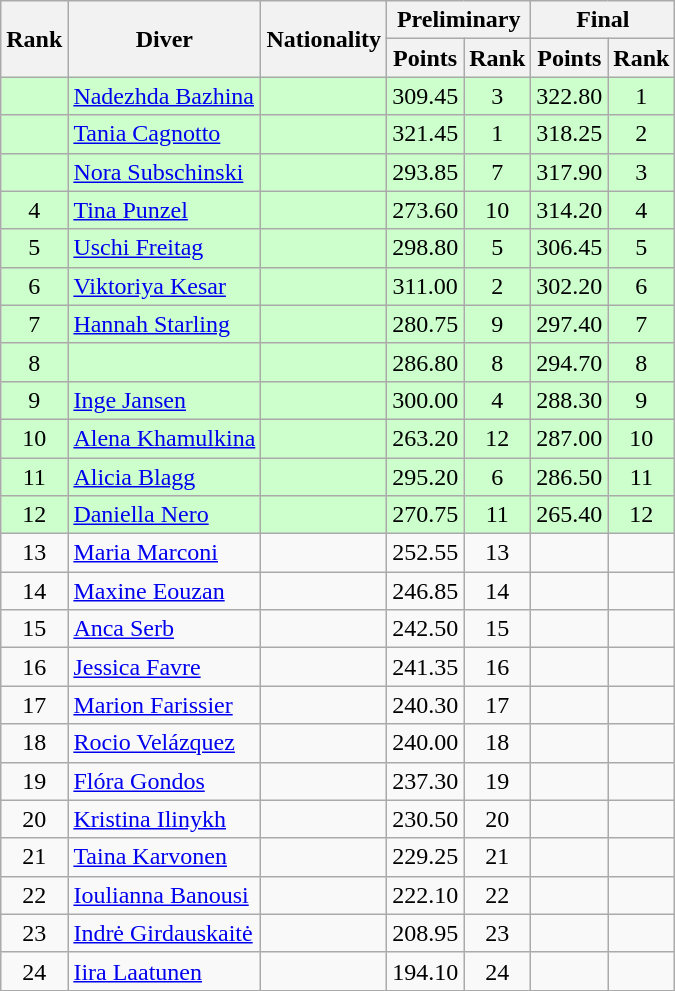<table class="wikitable sortable" style="text-align:center">
<tr>
<th rowspan=2>Rank</th>
<th rowspan=2>Diver</th>
<th rowspan=2>Nationality</th>
<th colspan="2">Preliminary</th>
<th colspan="2">Final</th>
</tr>
<tr>
<th>Points</th>
<th>Rank</th>
<th>Points</th>
<th>Rank</th>
</tr>
<tr bgcolor=ccffcc>
<td></td>
<td align=left><a href='#'>Nadezhda Bazhina</a></td>
<td align=left></td>
<td>309.45</td>
<td>3</td>
<td>322.80</td>
<td>1</td>
</tr>
<tr bgcolor=ccffcc>
<td></td>
<td align=left><a href='#'>Tania Cagnotto</a></td>
<td align=left></td>
<td>321.45</td>
<td>1</td>
<td>318.25</td>
<td>2</td>
</tr>
<tr bgcolor=ccffcc>
<td></td>
<td align=left><a href='#'>Nora Subschinski</a></td>
<td align=left></td>
<td>293.85</td>
<td>7</td>
<td>317.90</td>
<td>3</td>
</tr>
<tr bgcolor=ccffcc>
<td>4</td>
<td align=left><a href='#'>Tina Punzel</a></td>
<td align=left></td>
<td>273.60</td>
<td>10</td>
<td>314.20</td>
<td>4</td>
</tr>
<tr bgcolor=ccffcc>
<td>5</td>
<td align=left><a href='#'>Uschi Freitag</a></td>
<td align=left></td>
<td>298.80</td>
<td>5</td>
<td>306.45</td>
<td>5</td>
</tr>
<tr bgcolor=ccffcc>
<td>6</td>
<td align=left><a href='#'>Viktoriya Kesar</a></td>
<td align=left></td>
<td>311.00</td>
<td>2</td>
<td>302.20</td>
<td>6</td>
</tr>
<tr bgcolor=ccffcc>
<td>7</td>
<td align=left><a href='#'>Hannah Starling</a></td>
<td align=left></td>
<td>280.75</td>
<td>9</td>
<td>297.40</td>
<td>7</td>
</tr>
<tr bgcolor=ccffcc>
<td>8</td>
<td align=left></td>
<td align=left></td>
<td>286.80</td>
<td>8</td>
<td>294.70</td>
<td>8</td>
</tr>
<tr bgcolor=ccffcc>
<td>9</td>
<td align=left><a href='#'>Inge Jansen</a></td>
<td align=left></td>
<td>300.00</td>
<td>4</td>
<td>288.30</td>
<td>9</td>
</tr>
<tr bgcolor=ccffcc>
<td>10</td>
<td align=left><a href='#'>Alena Khamulkina</a></td>
<td align=left></td>
<td>263.20</td>
<td>12</td>
<td>287.00</td>
<td>10</td>
</tr>
<tr bgcolor=ccffcc>
<td>11</td>
<td align=left><a href='#'>Alicia Blagg</a></td>
<td align=left></td>
<td>295.20</td>
<td>6</td>
<td>286.50</td>
<td>11</td>
</tr>
<tr bgcolor=ccffcc>
<td>12</td>
<td align=left><a href='#'>Daniella Nero</a></td>
<td align=left></td>
<td>270.75</td>
<td>11</td>
<td>265.40</td>
<td>12</td>
</tr>
<tr>
<td>13</td>
<td align=left><a href='#'>Maria Marconi</a></td>
<td align=left></td>
<td>252.55</td>
<td>13</td>
<td></td>
<td></td>
</tr>
<tr>
<td>14</td>
<td align=left><a href='#'>Maxine Eouzan</a></td>
<td align=left></td>
<td>246.85</td>
<td>14</td>
<td></td>
<td></td>
</tr>
<tr>
<td>15</td>
<td align=left><a href='#'>Anca Serb</a></td>
<td align=left></td>
<td>242.50</td>
<td>15</td>
<td></td>
<td></td>
</tr>
<tr>
<td>16</td>
<td align=left><a href='#'>Jessica Favre</a></td>
<td align=left></td>
<td>241.35</td>
<td>16</td>
<td></td>
<td></td>
</tr>
<tr>
<td>17</td>
<td align=left><a href='#'>Marion Farissier</a></td>
<td align=left></td>
<td>240.30</td>
<td>17</td>
<td></td>
<td></td>
</tr>
<tr>
<td>18</td>
<td align=left><a href='#'>Rocio Velázquez</a></td>
<td align=left></td>
<td>240.00</td>
<td>18</td>
<td></td>
<td></td>
</tr>
<tr>
<td>19</td>
<td align=left><a href='#'>Flóra Gondos</a></td>
<td align=left></td>
<td>237.30</td>
<td>19</td>
<td></td>
<td></td>
</tr>
<tr>
<td>20</td>
<td align=left><a href='#'>Kristina Ilinykh</a></td>
<td align=left></td>
<td>230.50</td>
<td>20</td>
<td></td>
<td></td>
</tr>
<tr>
<td>21</td>
<td align=left><a href='#'>Taina Karvonen</a></td>
<td align=left></td>
<td>229.25</td>
<td>21</td>
<td></td>
<td></td>
</tr>
<tr>
<td>22</td>
<td align=left><a href='#'>Ioulianna Banousi</a></td>
<td align=left></td>
<td>222.10</td>
<td>22</td>
<td></td>
<td></td>
</tr>
<tr>
<td>23</td>
<td align=left><a href='#'>Indrė Girdauskaitė</a></td>
<td align=left></td>
<td>208.95</td>
<td>23</td>
<td></td>
<td></td>
</tr>
<tr>
<td>24</td>
<td align=left><a href='#'>Iira Laatunen</a></td>
<td align=left></td>
<td>194.10</td>
<td>24</td>
<td></td>
<td></td>
</tr>
</table>
